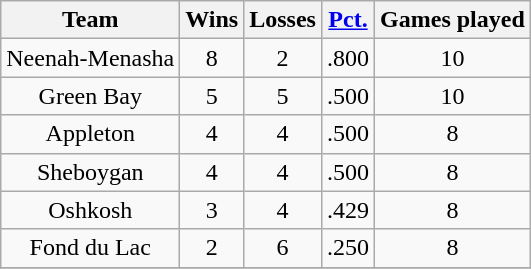<table class="sortable wikitable" style="text-align:center">
<tr>
<th>Team</th>
<th>Wins</th>
<th>Losses</th>
<th><a href='#'>Pct.</a></th>
<th>Games played</th>
</tr>
<tr>
<td>Neenah-Menasha</td>
<td>8</td>
<td>2</td>
<td>.800</td>
<td>10</td>
</tr>
<tr>
<td>Green Bay</td>
<td>5</td>
<td>5</td>
<td>.500</td>
<td>10</td>
</tr>
<tr>
<td>Appleton</td>
<td>4</td>
<td>4</td>
<td>.500</td>
<td>8</td>
</tr>
<tr>
<td>Sheboygan</td>
<td>4</td>
<td>4</td>
<td>.500</td>
<td>8</td>
</tr>
<tr>
<td>Oshkosh</td>
<td>3</td>
<td>4</td>
<td>.429</td>
<td>8</td>
</tr>
<tr>
<td>Fond du Lac</td>
<td>2</td>
<td>6</td>
<td>.250</td>
<td>8</td>
</tr>
<tr>
</tr>
</table>
